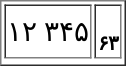<table style="margin:1em auto;" border="1">
<tr size="40">
<td style="text-align:center; background:white; font-size:14pt; color:black;">۱۲  ۳۴۵</td>
<td style="text-align:center; background:white; font-size:10pt; color:black;"><small></small><br><strong>۶۳</strong></td>
</tr>
<tr>
</tr>
</table>
